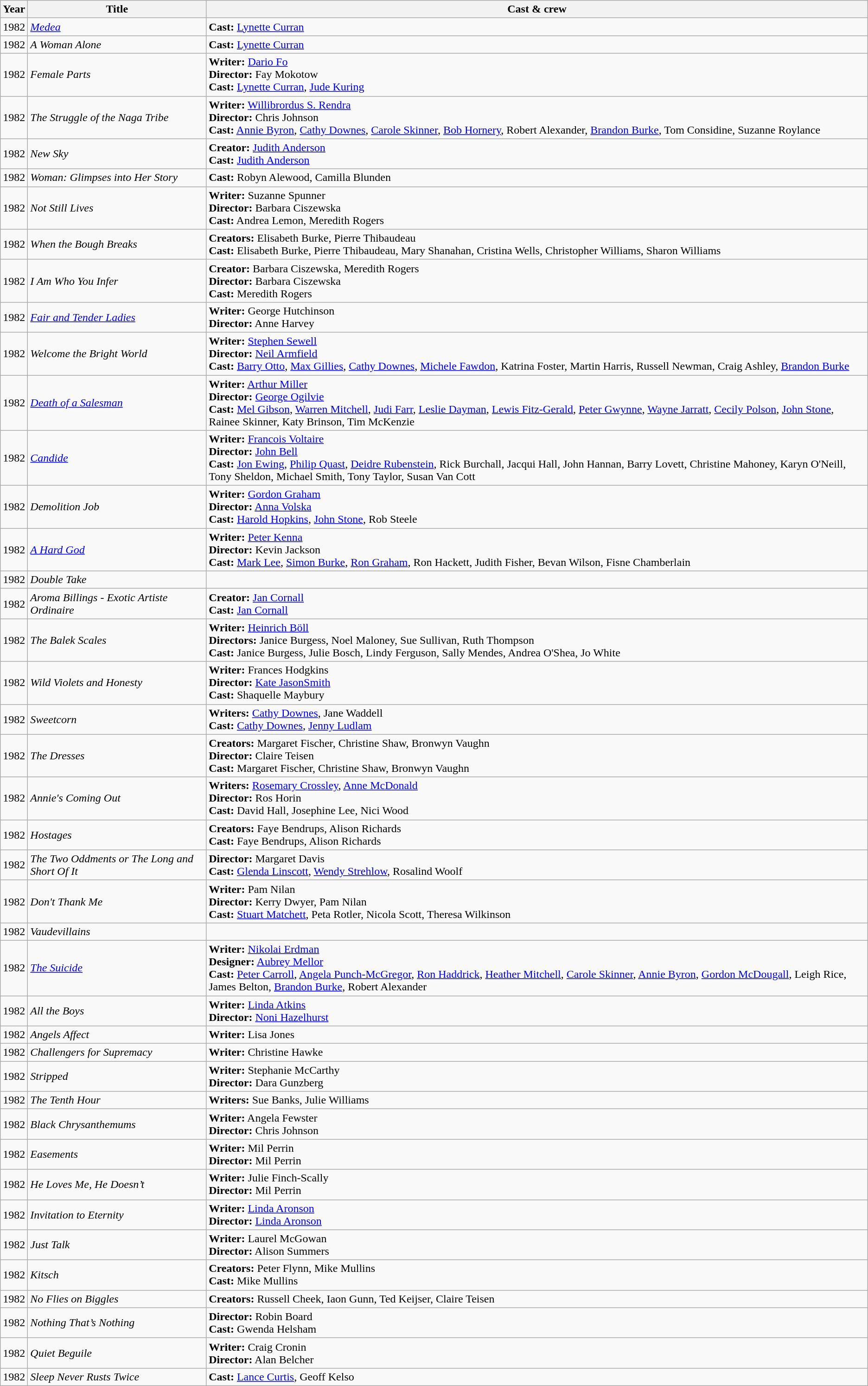<table class="wikitable sortable">
<tr>
<th>Year</th>
<th>Title</th>
<th>Cast & crew</th>
</tr>
<tr>
<td>1982</td>
<td><em><a href='#'>Medea</a></em></td>
<td><strong>Cast:</strong> <a href='#'>Lynette Curran</a></td>
</tr>
<tr>
<td>1982</td>
<td><em>A Woman Alone</em></td>
<td><strong>Cast:</strong> <a href='#'>Lynette Curran</a></td>
</tr>
<tr>
<td>1982</td>
<td><em>Female Parts</em></td>
<td><strong>Writer:</strong> <a href='#'>Dario Fo</a><br><strong>Director:</strong> Fay Mokotow<br><strong>Cast:</strong> <a href='#'>Lynette Curran</a>, <a href='#'>Jude Kuring</a></td>
</tr>
<tr>
<td>1982</td>
<td><em>The Struggle of the Naga Tribe</em></td>
<td><strong>Writer:</strong> <a href='#'>Willibrordus S. Rendra</a><br><strong>Director:</strong> Chris Johnson<br><strong>Cast:</strong> <a href='#'>Annie Byron</a>, <a href='#'>Cathy Downes</a>, <a href='#'>Carole Skinner</a>, <a href='#'>Bob Hornery</a>, Robert Alexander, <a href='#'>Brandon Burke</a>, Tom Considine, Suzanne Roylance</td>
</tr>
<tr>
<td>1982</td>
<td><em>New Sky</em></td>
<td><strong>Creator:</strong> <a href='#'>Judith Anderson</a><br><strong>Cast:</strong> <a href='#'>Judith Anderson</a></td>
</tr>
<tr>
<td>1982</td>
<td><em>Woman: Glimpses into Her Story</em></td>
<td><strong>Cast:</strong> Robyn Alewood, Camilla Blunden</td>
</tr>
<tr>
<td>1982</td>
<td><em>Not Still Lives</em></td>
<td><strong>Writer:</strong> Suzanne Spunner<br><strong>Director:</strong> Barbara Ciszewska<br><strong>Cast:</strong> Andrea Lemon, Meredith Rogers</td>
</tr>
<tr>
<td>1982</td>
<td><em>When the Bough Breaks</em></td>
<td><strong>Creators:</strong> Elisabeth Burke, Pierre Thibaudeau<br><strong>Cast:</strong> Elisabeth Burke, Pierre Thibaudeau, Mary Shanahan, Cristina Wells, Christopher Williams, Sharon Williams</td>
</tr>
<tr>
<td>1982</td>
<td><em>I Am Who You Infer</em></td>
<td><strong>Creator:</strong> Barbara Ciszewska, Meredith Rogers<br><strong>Director:</strong> Barbara Ciszewska<br><strong>Cast:</strong> Meredith Rogers</td>
</tr>
<tr>
<td>1982</td>
<td><em><a href='#'>Fair and Tender Ladies</a></em></td>
<td><strong>Writer:</strong> George Hutchinson<br><strong>Director:</strong> Anne Harvey</td>
</tr>
<tr>
<td>1982</td>
<td><em>Welcome the Bright World</em></td>
<td><strong>Writer:</strong> <a href='#'>Stephen Sewell</a><br><strong>Director:</strong> <a href='#'>Neil Armfield</a><br><strong>Cast:</strong> <a href='#'>Barry Otto</a>, <a href='#'>Max Gillies</a>, <a href='#'>Cathy Downes</a>, <a href='#'>Michele Fawdon</a>, Katrina Foster, Martin Harris, Russell Newman, Craig Ashley, <a href='#'>Brandon Burke</a></td>
</tr>
<tr>
<td>1982</td>
<td><em><a href='#'>Death of a Salesman</a></em></td>
<td><strong>Writer:</strong> <a href='#'>Arthur Miller</a><br><strong>Director:</strong> <a href='#'>George Ogilvie</a><br><strong>Cast:</strong> <a href='#'>Mel Gibson</a>, <a href='#'>Warren Mitchell</a>, <a href='#'>Judi Farr</a>, <a href='#'>Leslie Dayman</a>, <a href='#'>Lewis Fitz-Gerald</a>, <a href='#'>Peter Gwynne</a>, <a href='#'>Wayne Jarratt</a>, <a href='#'>Cecily Polson</a>, <a href='#'>John Stone</a>, Rainee Skinner, Katy Brinson, Tim McKenzie</td>
</tr>
<tr>
<td>1982</td>
<td><em><a href='#'>Candide</a></em></td>
<td><strong>Writer:</strong> <a href='#'>Francois Voltaire</a><br><strong>Director:</strong> <a href='#'>John Bell</a><br><strong>Cast:</strong> <a href='#'>Jon Ewing</a>, <a href='#'>Philip Quast</a>, <a href='#'>Deidre Rubenstein</a>, Rick Burchall, Jacqui Hall, John Hannan, Barry Lovett, Christine Mahoney, Karyn O'Neill, Tony Sheldon, Michael Smith, Tony Taylor, Susan Van Cott</td>
</tr>
<tr>
<td>1982</td>
<td><em>Demolition Job</em></td>
<td><strong>Writer:</strong> <a href='#'>Gordon Graham</a><br><strong>Director:</strong> <a href='#'>Anna Volska</a><br><strong>Cast:</strong> <a href='#'>Harold Hopkins</a>, <a href='#'>John Stone</a>, Rob Steele</td>
</tr>
<tr>
<td>1982</td>
<td><em><a href='#'>A Hard God</a></em> </td>
<td><strong>Writer: </strong><a href='#'>Peter Kenna</a><br><strong>Director:</strong> Kevin Jackson<br><strong>Cast:</strong> <a href='#'>Mark Lee</a>, <a href='#'>Simon Burke</a>, <a href='#'>Ron Graham</a>, Ron Hackett, Judith Fisher, Bevan Wilson, Fisne Chamberlain</td>
</tr>
<tr>
<td>1982</td>
<td><em>Double Take</em></td>
<td></td>
</tr>
<tr>
<td>1982</td>
<td><em>Aroma Billings - Exotic Artiste Ordinaire</em></td>
<td><strong>Creator:</strong> <a href='#'>Jan Cornall</a><br><strong>Cast:</strong> <a href='#'>Jan Cornall</a></td>
</tr>
<tr>
<td>1982</td>
<td><em>The Balek Scales</em></td>
<td><strong>Writer:</strong> <a href='#'>Heinrich Böll</a><br><strong>Directors:</strong> Janice Burgess, Noel Maloney, Sue Sullivan, Ruth Thompson<br><strong>Cast:</strong> Janice Burgess, Julie Bosch, Lindy Ferguson, Sally Mendes, Andrea O'Shea, Jo White</td>
</tr>
<tr>
<td>1982</td>
<td><em>Wild Violets and Honesty</em></td>
<td><strong>Writer:</strong> Frances Hodgkins<br><strong>Director:</strong> <a href='#'>Kate JasonSmith</a><br><strong>Cast:</strong> Shaquelle Maybury</td>
</tr>
<tr>
<td>1982</td>
<td><em>Sweetcorn</em></td>
<td><strong>Writers:</strong> <a href='#'>Cathy Downes</a>, Jane Waddell<br><strong>Cast:</strong> <a href='#'>Cathy Downes</a>, <a href='#'>Jenny Ludlam</a></td>
</tr>
<tr>
<td>1982</td>
<td><em>The Dresses</em></td>
<td><strong>Creators:</strong> Margaret Fischer, Christine Shaw, Bronwyn Vaughn<br><strong>Director:</strong> Claire Teisen<br><strong>Cast:</strong> Margaret Fischer, Christine Shaw, Bronwyn Vaughn</td>
</tr>
<tr>
<td>1982</td>
<td><em>Annie's Coming Out</em></td>
<td><strong>Writers:</strong> <a href='#'>Rosemary Crossley</a>, <a href='#'>Anne McDonald</a><br><strong>Director:</strong> Ros Horin<br><strong>Cast:</strong> David Hall, Josephine Lee, Nici Wood</td>
</tr>
<tr>
<td>1982</td>
<td><em>Hostages</em></td>
<td><strong>Creators:</strong> Faye Bendrups, Alison Richards<br><strong>Cast:</strong> Faye Bendrups, Alison Richards</td>
</tr>
<tr>
<td>1982</td>
<td><em>The Two Oddments or The Long and Short Of It</em></td>
<td><strong>Director:</strong> Margaret Davis<br><strong>Cast:</strong> <a href='#'>Glenda Linscott</a>, <a href='#'>Wendy Strehlow</a>, Rosalind Woolf</td>
</tr>
<tr>
<td>1982</td>
<td><em>Don't Thank Me</em></td>
<td><strong>Writer:</strong> Pam Nilan<br><strong>Director:</strong> Kerry Dwyer, Pam Nilan<br><strong>Cast:</strong> <a href='#'>Stuart Matchett</a>, Peta Rotler, Nicola Scott, Theresa Wilkinson</td>
</tr>
<tr>
<td>1982</td>
<td><em>Vaudevillains</em></td>
<td></td>
</tr>
<tr>
<td>1982</td>
<td><em><a href='#'>The Suicide</a></em></td>
<td><strong>Writer:</strong> <a href='#'>Nikolai Erdman</a><br><strong>Designer:</strong> <a href='#'>Aubrey Mellor</a><br><strong>Cast:</strong> <a href='#'>Peter Carroll</a>, <a href='#'>Angela Punch-McGregor</a>, <a href='#'>Ron Haddrick</a>, <a href='#'>Heather Mitchell</a>, <a href='#'>Carole Skinner</a>, <a href='#'>Annie Byron</a>, <a href='#'>Gordon McDougall</a>, Leigh Rice, James Belton, <a href='#'>Brandon Burke</a>, Robert Alexander</td>
</tr>
<tr>
<td>1982</td>
<td><em>All the Boys</em></td>
<td><strong>Writer:</strong> <a href='#'>Linda Atkins</a><br><strong>Director:</strong> <a href='#'>Noni Hazelhurst</a></td>
</tr>
<tr>
<td>1982</td>
<td><em>Angels Affect</em></td>
<td><strong>Writer:</strong> Lisa Jones</td>
</tr>
<tr>
<td>1982</td>
<td><em>Challengers for Supremacy</em></td>
<td><strong>Writer:</strong> Christine Hawke</td>
</tr>
<tr>
<td>1982</td>
<td><em>Stripped</em></td>
<td><strong>Writer:</strong> Stephanie McCarthy<br><strong>Director:</strong> Dara Gunzberg</td>
</tr>
<tr>
<td>1982</td>
<td><em>The Tenth Hour</em></td>
<td><strong>Writers:</strong> Sue Banks, Julie Williams</td>
</tr>
<tr>
<td>1982</td>
<td><em>Black Chrysanthemums</em></td>
<td><strong>Writer:</strong> Angela Fewster<br><strong>Director:</strong> Chris Johnson</td>
</tr>
<tr>
<td>1982</td>
<td><em>Easements</em></td>
<td><strong>Writer:</strong> Mil Perrin<br><strong>Director:</strong> Mil Perrin</td>
</tr>
<tr>
<td>1982</td>
<td><em>He Loves Me, He Doesn’t</em></td>
<td><strong>Writer:</strong> Julie Finch-Scally<br><strong>Director:</strong> Mil Perrin</td>
</tr>
<tr>
<td>1982</td>
<td><em>Invitation to Eternity</em></td>
<td><strong>Writer:</strong> <a href='#'>Linda Aronson</a><br><strong>Director:</strong> <a href='#'>Linda Aronson</a></td>
</tr>
<tr>
<td>1982</td>
<td><em>Just Talk</em></td>
<td><strong>Writer:</strong> Laurel McGowan<br><strong>Director:</strong> Alison Summers</td>
</tr>
<tr>
<td>1982</td>
<td><em>Kitsch</em></td>
<td><strong>Creators:</strong> Peter Flynn, Mike Mullins<br><strong>Cast:</strong> Mike Mullins</td>
</tr>
<tr>
<td>1982</td>
<td><em>No Flies on Biggles</em></td>
<td><strong>Creators:</strong> Russell Cheek, Iaon Gunn, Ted Keijser, Claire Teisen</td>
</tr>
<tr>
<td>1982</td>
<td><em>Nothing That’s Nothing</em></td>
<td><strong>Director:</strong> Robin Board<br><strong>Cast:</strong> Gwenda Helsham</td>
</tr>
<tr>
<td>1982</td>
<td><em>Quiet Beguile</em></td>
<td><strong>Writer:</strong> Craig Cronin<br><strong>Director:</strong> Alan Belcher</td>
</tr>
<tr>
<td>1982</td>
<td><em>Sleep Never Rusts Twice</em></td>
<td><strong>Cast:</strong> <a href='#'>Lance Curtis</a>, Geoff Kelso</td>
</tr>
</table>
